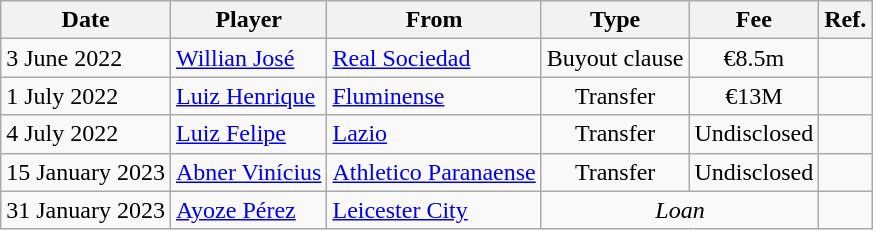<table class="wikitable">
<tr>
<th>Date</th>
<th>Player</th>
<th>From</th>
<th>Type</th>
<th>Fee</th>
<th>Ref.</th>
</tr>
<tr>
<td>3 June 2022</td>
<td> <a href='#'>Willian José</a></td>
<td><a href='#'>Real Sociedad</a></td>
<td align=center>Buyout clause</td>
<td align=center>€8.5m</td>
<td align=center></td>
</tr>
<tr>
<td>1 July 2022</td>
<td> <a href='#'>Luiz Henrique</a></td>
<td> <a href='#'>Fluminense</a></td>
<td align=center>Transfer</td>
<td align=center>€13M</td>
<td align=center></td>
</tr>
<tr>
<td>4 July 2022</td>
<td> <a href='#'>Luiz Felipe</a></td>
<td> <a href='#'>Lazio</a></td>
<td align=center>Transfer</td>
<td align=center>Undisclosed</td>
<td align=center></td>
</tr>
<tr>
<td>15 January 2023</td>
<td> <a href='#'>Abner Vinícius</a></td>
<td> <a href='#'>Athletico Paranaense</a></td>
<td align=center>Transfer</td>
<td align=center>Undisclosed</td>
<td align=center></td>
</tr>
<tr>
<td>31 January 2023</td>
<td> <a href='#'>Ayoze Pérez</a></td>
<td> <a href='#'>Leicester City</a></td>
<td colspan=2 align=center><em>Loan</em></td>
<td align=center></td>
</tr>
</table>
